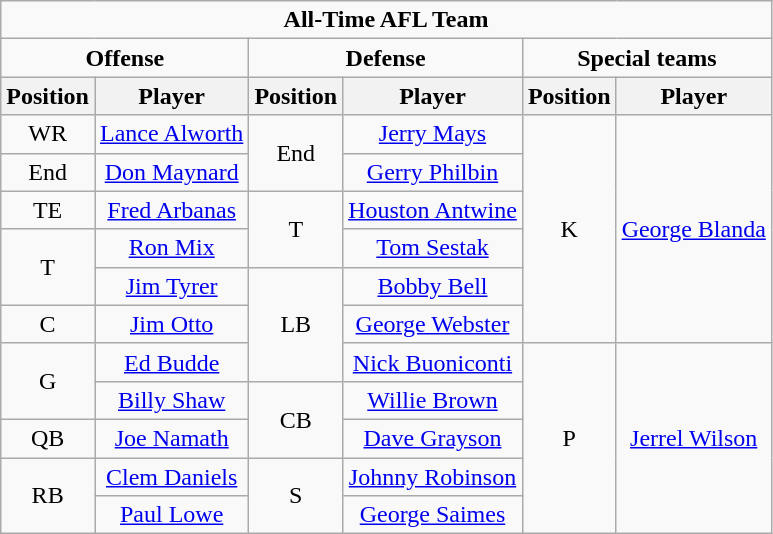<table class="wikitable" style="text-align:center">
<tr>
<td align="center" colspan="6"><strong>All-Time AFL Team</strong></td>
</tr>
<tr>
<td align="center" colspan="2"><strong>Offense</strong></td>
<td align="center" colspan="2"><strong>Defense</strong></td>
<td align="center" colspan="2"><strong>Special teams</strong></td>
</tr>
<tr>
<th>Position</th>
<th>Player</th>
<th>Position</th>
<th>Player</th>
<th>Position</th>
<th>Player</th>
</tr>
<tr>
<td>WR</td>
<td><a href='#'>Lance Alworth</a></td>
<td rowspan=2>End</td>
<td><a href='#'>Jerry Mays</a></td>
<td rowspan=6>K</td>
<td rowspan=6><a href='#'>George Blanda</a></td>
</tr>
<tr>
<td>End</td>
<td><a href='#'>Don Maynard</a></td>
<td><a href='#'>Gerry Philbin</a></td>
</tr>
<tr>
<td>TE</td>
<td><a href='#'>Fred Arbanas</a></td>
<td rowspan=2>T</td>
<td><a href='#'>Houston Antwine</a></td>
</tr>
<tr>
<td rowspan=2>T</td>
<td><a href='#'>Ron Mix</a></td>
<td><a href='#'>Tom Sestak</a></td>
</tr>
<tr>
<td><a href='#'>Jim Tyrer</a></td>
<td rowspan=3>LB</td>
<td><a href='#'>Bobby Bell</a></td>
</tr>
<tr>
<td>C</td>
<td><a href='#'>Jim Otto</a></td>
<td><a href='#'>George Webster</a></td>
</tr>
<tr>
<td rowspan=2>G</td>
<td><a href='#'>Ed Budde</a></td>
<td><a href='#'>Nick Buoniconti</a></td>
<td rowspan=5>P</td>
<td rowspan=5><a href='#'>Jerrel Wilson</a></td>
</tr>
<tr>
<td><a href='#'>Billy Shaw</a></td>
<td rowspan=2>CB</td>
<td><a href='#'>Willie Brown</a></td>
</tr>
<tr>
<td>QB</td>
<td><a href='#'>Joe Namath</a></td>
<td><a href='#'>Dave Grayson</a></td>
</tr>
<tr>
<td rowspan=2>RB</td>
<td><a href='#'>Clem Daniels</a></td>
<td rowspan=2>S</td>
<td><a href='#'>Johnny Robinson</a></td>
</tr>
<tr>
<td><a href='#'>Paul Lowe</a></td>
<td><a href='#'>George Saimes</a></td>
</tr>
</table>
